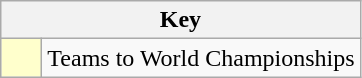<table class="wikitable" style="text-align: center;">
<tr>
<th colspan=2>Key</th>
</tr>
<tr>
<td style="background:#ffffcc; width:20px;"></td>
<td align=left>Teams to World Championships</td>
</tr>
</table>
